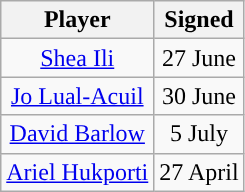<table class="wikitable sortable sortable" style="text-align: center">
<tr>
<th>Player</th>
<th>Signed</th>
</tr>
<tr>
<td><a href='#'>Shea Ili</a></td>
<td>27 June</td>
</tr>
<tr>
<td><a href='#'>Jo Lual-Acuil</a></td>
<td>30 June</td>
</tr>
<tr>
<td><a href='#'>David Barlow</a></td>
<td>5 July</td>
</tr>
<tr>
<td><a href='#'>Ariel Hukporti</a></td>
<td>27 April</td>
</tr>
</table>
